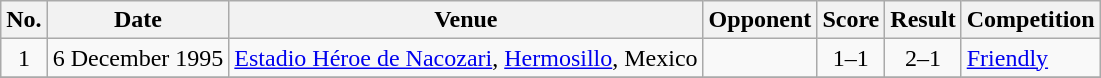<table class="wikitable sortable">
<tr>
<th scope="col">No.</th>
<th scope="col">Date</th>
<th scope="col">Venue</th>
<th scope="col">Opponent</th>
<th scope="col">Score</th>
<th scope="col">Result</th>
<th scope="col">Competition</th>
</tr>
<tr>
<td align=center>1</td>
<td>6 December 1995</td>
<td><a href='#'>Estadio Héroe de Nacozari</a>, <a href='#'>Hermosillo</a>, Mexico</td>
<td></td>
<td align=center>1–1</td>
<td align=center>2–1</td>
<td><a href='#'>Friendly</a></td>
</tr>
<tr>
</tr>
</table>
